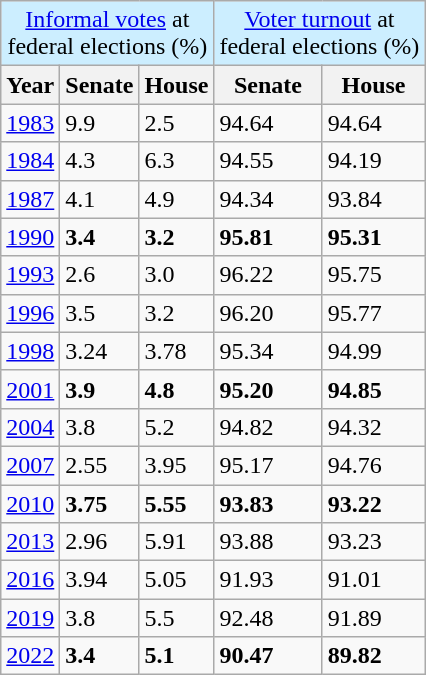<table class="wikitable floatright" border="1">
<tr>
<td colspan="3" style="font-size:100%; background:#cef; text-align:center;"><a href='#'>Informal votes</a> at<br>federal elections (%)</td>
<td colspan="2" style="font-size:100%; background:#cef; text-align:center;"><a href='#'>Voter turnout</a> at<br>federal elections (%)</td>
</tr>
<tr>
<th>Year</th>
<th>Senate</th>
<th>House</th>
<th>Senate</th>
<th>House</th>
</tr>
<tr>
<td><a href='#'>1983</a></td>
<td>9.9</td>
<td>2.5</td>
<td>94.64</td>
<td>94.64</td>
</tr>
<tr>
<td><a href='#'>1984</a></td>
<td>4.3</td>
<td>6.3</td>
<td>94.55</td>
<td>94.19</td>
</tr>
<tr>
<td><a href='#'>1987</a></td>
<td>4.1</td>
<td>4.9</td>
<td>94.34</td>
<td>93.84</td>
</tr>
<tr>
<td><a href='#'>1990</a></td>
<td><strong>3.4</strong></td>
<td><strong>3.2</strong></td>
<td><strong>95.81</strong></td>
<td><strong>95.31</strong></td>
</tr>
<tr>
<td><a href='#'>1993</a></td>
<td>2.6</td>
<td>3.0</td>
<td>96.22</td>
<td>95.75</td>
</tr>
<tr>
<td><a href='#'>1996</a></td>
<td>3.5</td>
<td>3.2</td>
<td>96.20</td>
<td>95.77</td>
</tr>
<tr>
<td><a href='#'>1998</a></td>
<td>3.24</td>
<td>3.78</td>
<td>95.34</td>
<td>94.99</td>
</tr>
<tr>
<td><a href='#'>2001</a></td>
<td><strong>3.9</strong></td>
<td><strong>4.8</strong></td>
<td><strong>95.20</strong></td>
<td><strong>94.85</strong></td>
</tr>
<tr>
<td><a href='#'>2004</a></td>
<td>3.8</td>
<td>5.2</td>
<td>94.82</td>
<td>94.32</td>
</tr>
<tr>
<td><a href='#'>2007</a></td>
<td>2.55</td>
<td>3.95</td>
<td>95.17</td>
<td>94.76</td>
</tr>
<tr>
<td><a href='#'>2010</a></td>
<td><strong>3.75</strong></td>
<td><strong>5.55</strong></td>
<td><strong>93.83</strong></td>
<td><strong>93.22</strong></td>
</tr>
<tr>
<td><a href='#'>2013</a></td>
<td>2.96</td>
<td>5.91</td>
<td>93.88</td>
<td>93.23</td>
</tr>
<tr>
<td><a href='#'>2016</a></td>
<td>3.94</td>
<td>5.05</td>
<td>91.93</td>
<td>91.01</td>
</tr>
<tr>
<td><a href='#'>2019</a></td>
<td>3.8</td>
<td>5.5</td>
<td>92.48</td>
<td>91.89</td>
</tr>
<tr>
<td><a href='#'>2022</a></td>
<td><strong>3.4</strong></td>
<td><strong>5.1</strong></td>
<td><strong>90.47</strong></td>
<td><strong>89.82</strong></td>
</tr>
</table>
